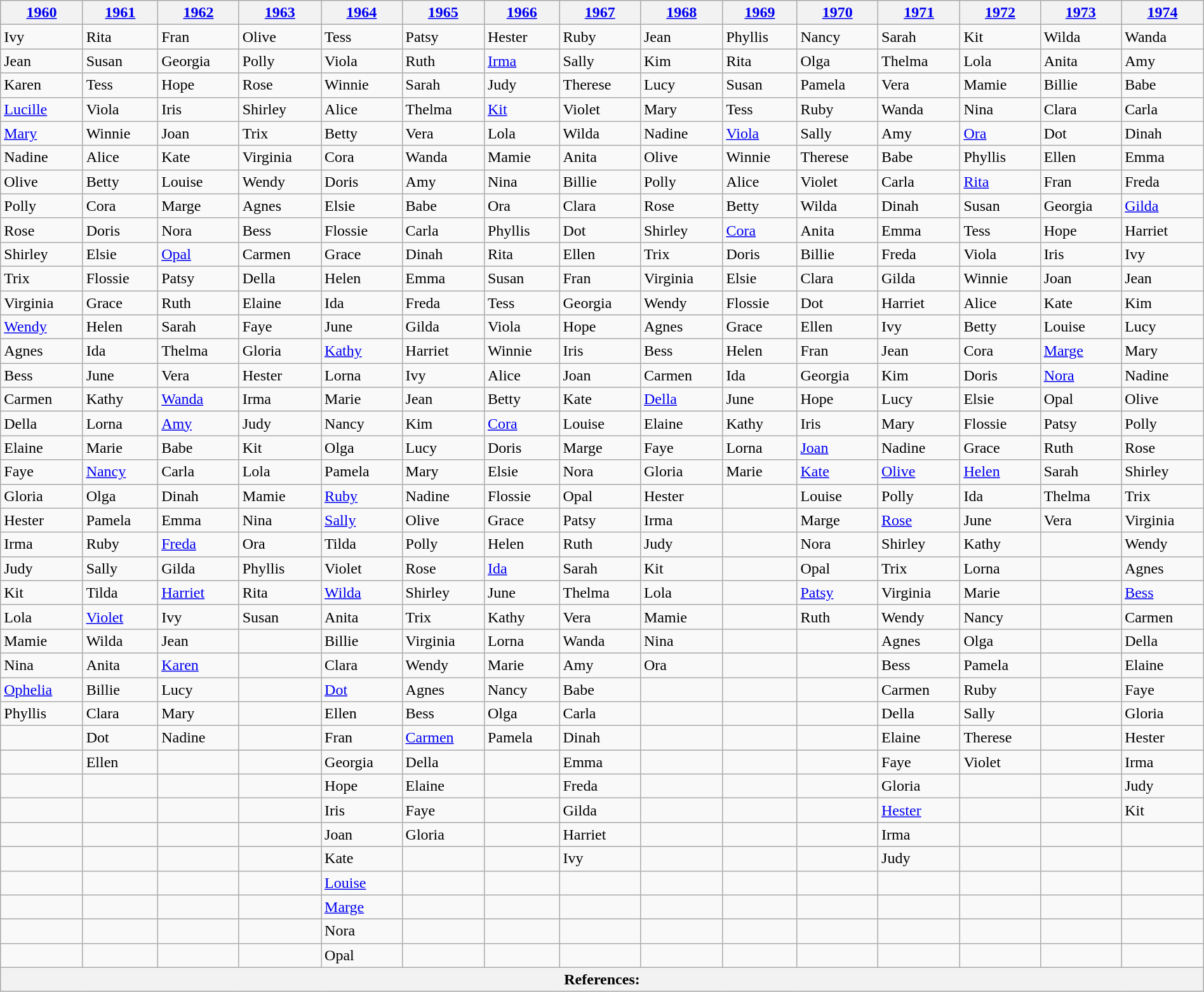<table class="wikitable" width="100%">
<tr>
<th><a href='#'>1960</a></th>
<th><a href='#'>1961</a></th>
<th><a href='#'>1962</a></th>
<th><a href='#'>1963</a></th>
<th><a href='#'>1964</a></th>
<th><a href='#'>1965</a></th>
<th><a href='#'>1966</a></th>
<th><a href='#'>1967</a></th>
<th><a href='#'>1968</a></th>
<th><a href='#'>1969</a></th>
<th><a href='#'>1970</a></th>
<th><a href='#'>1971</a></th>
<th><a href='#'>1972</a></th>
<th><a href='#'>1973</a></th>
<th><a href='#'>1974</a></th>
</tr>
<tr>
<td>Ivy</td>
<td>Rita</td>
<td>Fran</td>
<td>Olive</td>
<td>Tess</td>
<td>Patsy</td>
<td>Hester</td>
<td>Ruby</td>
<td>Jean</td>
<td>Phyllis</td>
<td>Nancy</td>
<td>Sarah</td>
<td>Kit</td>
<td>Wilda</td>
<td>Wanda</td>
</tr>
<tr>
<td>Jean</td>
<td>Susan</td>
<td>Georgia</td>
<td>Polly</td>
<td>Viola</td>
<td>Ruth</td>
<td><a href='#'>Irma</a></td>
<td>Sally</td>
<td>Kim</td>
<td>Rita</td>
<td>Olga</td>
<td>Thelma</td>
<td>Lola</td>
<td>Anita</td>
<td>Amy</td>
</tr>
<tr>
<td>Karen</td>
<td>Tess</td>
<td>Hope</td>
<td>Rose</td>
<td>Winnie</td>
<td>Sarah</td>
<td>Judy</td>
<td>Therese</td>
<td>Lucy</td>
<td>Susan</td>
<td>Pamela</td>
<td>Vera</td>
<td>Mamie</td>
<td>Billie</td>
<td>Babe</td>
</tr>
<tr>
<td><a href='#'>Lucille</a></td>
<td>Viola</td>
<td>Iris</td>
<td>Shirley</td>
<td>Alice</td>
<td>Thelma</td>
<td><a href='#'>Kit</a></td>
<td>Violet</td>
<td>Mary</td>
<td>Tess</td>
<td>Ruby</td>
<td>Wanda</td>
<td>Nina</td>
<td>Clara</td>
<td>Carla</td>
</tr>
<tr>
<td><a href='#'>Mary</a></td>
<td>Winnie</td>
<td>Joan</td>
<td>Trix</td>
<td>Betty</td>
<td>Vera</td>
<td>Lola</td>
<td>Wilda</td>
<td>Nadine</td>
<td><a href='#'>Viola</a></td>
<td>Sally</td>
<td>Amy</td>
<td><a href='#'>Ora</a></td>
<td>Dot</td>
<td>Dinah</td>
</tr>
<tr>
<td>Nadine</td>
<td>Alice</td>
<td>Kate</td>
<td>Virginia</td>
<td>Cora</td>
<td>Wanda</td>
<td>Mamie</td>
<td>Anita</td>
<td>Olive</td>
<td>Winnie</td>
<td>Therese</td>
<td>Babe</td>
<td>Phyllis</td>
<td>Ellen</td>
<td>Emma</td>
</tr>
<tr>
<td>Olive</td>
<td>Betty</td>
<td>Louise</td>
<td>Wendy</td>
<td>Doris</td>
<td>Amy</td>
<td>Nina</td>
<td>Billie</td>
<td>Polly</td>
<td>Alice</td>
<td>Violet</td>
<td>Carla</td>
<td><a href='#'>Rita</a></td>
<td>Fran</td>
<td>Freda</td>
</tr>
<tr>
<td>Polly</td>
<td>Cora</td>
<td>Marge</td>
<td>Agnes</td>
<td>Elsie</td>
<td>Babe</td>
<td>Ora</td>
<td>Clara</td>
<td>Rose</td>
<td>Betty</td>
<td>Wilda</td>
<td>Dinah</td>
<td>Susan</td>
<td>Georgia</td>
<td><a href='#'>Gilda</a></td>
</tr>
<tr>
<td>Rose</td>
<td>Doris</td>
<td>Nora</td>
<td>Bess</td>
<td>Flossie</td>
<td>Carla</td>
<td>Phyllis</td>
<td>Dot</td>
<td>Shirley</td>
<td><a href='#'>Cora</a></td>
<td>Anita</td>
<td>Emma</td>
<td>Tess</td>
<td>Hope</td>
<td>Harriet</td>
</tr>
<tr>
<td>Shirley</td>
<td>Elsie</td>
<td><a href='#'>Opal</a></td>
<td>Carmen</td>
<td>Grace</td>
<td>Dinah</td>
<td>Rita</td>
<td>Ellen</td>
<td>Trix</td>
<td>Doris</td>
<td>Billie</td>
<td>Freda</td>
<td>Viola</td>
<td>Iris</td>
<td>Ivy</td>
</tr>
<tr>
<td>Trix</td>
<td>Flossie</td>
<td>Patsy</td>
<td>Della</td>
<td>Helen</td>
<td>Emma</td>
<td>Susan</td>
<td>Fran</td>
<td>Virginia</td>
<td>Elsie</td>
<td>Clara</td>
<td>Gilda</td>
<td>Winnie</td>
<td>Joan</td>
<td>Jean</td>
</tr>
<tr>
<td>Virginia</td>
<td>Grace</td>
<td>Ruth</td>
<td>Elaine</td>
<td>Ida</td>
<td>Freda</td>
<td>Tess</td>
<td>Georgia</td>
<td>Wendy</td>
<td>Flossie</td>
<td>Dot</td>
<td>Harriet</td>
<td>Alice</td>
<td>Kate</td>
<td>Kim</td>
</tr>
<tr>
<td><a href='#'>Wendy</a></td>
<td>Helen</td>
<td>Sarah</td>
<td>Faye</td>
<td>June</td>
<td>Gilda</td>
<td>Viola</td>
<td>Hope</td>
<td>Agnes</td>
<td>Grace</td>
<td>Ellen</td>
<td>Ivy</td>
<td>Betty</td>
<td>Louise</td>
<td>Lucy</td>
</tr>
<tr>
<td>Agnes</td>
<td>Ida</td>
<td>Thelma</td>
<td>Gloria</td>
<td><a href='#'>Kathy</a></td>
<td>Harriet</td>
<td>Winnie</td>
<td>Iris</td>
<td>Bess</td>
<td>Helen</td>
<td>Fran</td>
<td>Jean</td>
<td>Cora</td>
<td><a href='#'>Marge</a></td>
<td>Mary</td>
</tr>
<tr>
<td>Bess</td>
<td>June</td>
<td>Vera</td>
<td>Hester</td>
<td>Lorna</td>
<td>Ivy</td>
<td>Alice</td>
<td>Joan</td>
<td>Carmen</td>
<td>Ida</td>
<td>Georgia</td>
<td>Kim</td>
<td>Doris</td>
<td><a href='#'>Nora</a></td>
<td>Nadine</td>
</tr>
<tr>
<td>Carmen</td>
<td>Kathy</td>
<td><a href='#'>Wanda</a></td>
<td>Irma</td>
<td>Marie</td>
<td>Jean</td>
<td>Betty</td>
<td>Kate</td>
<td><a href='#'>Della</a></td>
<td>June</td>
<td>Hope</td>
<td>Lucy</td>
<td>Elsie</td>
<td>Opal</td>
<td>Olive</td>
</tr>
<tr>
<td>Della</td>
<td>Lorna</td>
<td><a href='#'>Amy</a></td>
<td>Judy</td>
<td>Nancy</td>
<td>Kim</td>
<td><a href='#'>Cora</a></td>
<td>Louise</td>
<td>Elaine</td>
<td>Kathy</td>
<td>Iris</td>
<td>Mary</td>
<td>Flossie</td>
<td>Patsy</td>
<td>Polly</td>
</tr>
<tr>
<td>Elaine</td>
<td>Marie</td>
<td>Babe</td>
<td>Kit</td>
<td>Olga</td>
<td>Lucy</td>
<td>Doris</td>
<td>Marge</td>
<td>Faye</td>
<td>Lorna</td>
<td><a href='#'>Joan</a></td>
<td>Nadine</td>
<td>Grace</td>
<td>Ruth</td>
<td>Rose</td>
</tr>
<tr>
<td>Faye</td>
<td><a href='#'>Nancy</a></td>
<td>Carla</td>
<td>Lola</td>
<td>Pamela</td>
<td>Mary</td>
<td>Elsie</td>
<td>Nora</td>
<td>Gloria</td>
<td>Marie</td>
<td><a href='#'>Kate</a></td>
<td><a href='#'>Olive</a></td>
<td><a href='#'>Helen</a></td>
<td>Sarah</td>
<td>Shirley</td>
</tr>
<tr>
<td>Gloria</td>
<td>Olga</td>
<td>Dinah</td>
<td>Mamie</td>
<td><a href='#'>Ruby</a></td>
<td>Nadine</td>
<td>Flossie</td>
<td>Opal</td>
<td>Hester</td>
<td></td>
<td>Louise</td>
<td>Polly</td>
<td>Ida</td>
<td>Thelma</td>
<td>Trix</td>
</tr>
<tr>
<td>Hester</td>
<td>Pamela</td>
<td>Emma</td>
<td>Nina</td>
<td><a href='#'>Sally</a></td>
<td>Olive</td>
<td>Grace</td>
<td>Patsy</td>
<td>Irma</td>
<td></td>
<td>Marge</td>
<td><a href='#'>Rose</a></td>
<td>June</td>
<td>Vera</td>
<td>Virginia</td>
</tr>
<tr>
<td>Irma</td>
<td>Ruby</td>
<td><a href='#'>Freda</a></td>
<td>Ora</td>
<td>Tilda</td>
<td>Polly</td>
<td>Helen</td>
<td>Ruth</td>
<td>Judy</td>
<td></td>
<td>Nora</td>
<td>Shirley</td>
<td>Kathy</td>
<td></td>
<td>Wendy</td>
</tr>
<tr>
<td>Judy</td>
<td>Sally</td>
<td>Gilda</td>
<td>Phyllis</td>
<td>Violet</td>
<td>Rose</td>
<td><a href='#'>Ida</a></td>
<td>Sarah</td>
<td>Kit</td>
<td></td>
<td>Opal</td>
<td>Trix</td>
<td>Lorna</td>
<td></td>
<td>Agnes</td>
</tr>
<tr>
<td>Kit</td>
<td>Tilda</td>
<td><a href='#'>Harriet</a></td>
<td>Rita</td>
<td><a href='#'>Wilda</a></td>
<td>Shirley</td>
<td>June</td>
<td>Thelma</td>
<td>Lola</td>
<td></td>
<td><a href='#'>Patsy</a></td>
<td>Virginia</td>
<td>Marie</td>
<td></td>
<td><a href='#'>Bess</a></td>
</tr>
<tr>
<td>Lola</td>
<td><a href='#'>Violet</a></td>
<td>Ivy</td>
<td>Susan</td>
<td>Anita</td>
<td>Trix</td>
<td>Kathy</td>
<td>Vera</td>
<td>Mamie</td>
<td></td>
<td>Ruth</td>
<td>Wendy</td>
<td>Nancy</td>
<td></td>
<td>Carmen</td>
</tr>
<tr>
<td>Mamie</td>
<td>Wilda</td>
<td>Jean</td>
<td></td>
<td>Billie</td>
<td>Virginia</td>
<td>Lorna</td>
<td>Wanda</td>
<td>Nina</td>
<td></td>
<td></td>
<td>Agnes</td>
<td>Olga</td>
<td></td>
<td>Della</td>
</tr>
<tr>
<td>Nina</td>
<td>Anita</td>
<td><a href='#'>Karen</a></td>
<td></td>
<td>Clara</td>
<td>Wendy</td>
<td>Marie</td>
<td>Amy</td>
<td>Ora</td>
<td></td>
<td></td>
<td>Bess</td>
<td>Pamela</td>
<td></td>
<td>Elaine</td>
</tr>
<tr>
<td><a href='#'>Ophelia</a></td>
<td>Billie</td>
<td>Lucy</td>
<td></td>
<td><a href='#'>Dot</a></td>
<td>Agnes</td>
<td>Nancy</td>
<td>Babe</td>
<td></td>
<td></td>
<td></td>
<td>Carmen</td>
<td>Ruby</td>
<td></td>
<td>Faye</td>
</tr>
<tr>
<td>Phyllis</td>
<td>Clara</td>
<td>Mary</td>
<td></td>
<td>Ellen</td>
<td>Bess</td>
<td>Olga</td>
<td>Carla</td>
<td></td>
<td></td>
<td></td>
<td>Della</td>
<td>Sally</td>
<td></td>
<td>Gloria</td>
</tr>
<tr>
<td></td>
<td>Dot</td>
<td>Nadine</td>
<td></td>
<td>Fran</td>
<td><a href='#'>Carmen</a></td>
<td>Pamela</td>
<td>Dinah</td>
<td></td>
<td></td>
<td></td>
<td>Elaine</td>
<td>Therese</td>
<td></td>
<td>Hester</td>
</tr>
<tr>
<td></td>
<td>Ellen</td>
<td></td>
<td></td>
<td>Georgia</td>
<td>Della</td>
<td></td>
<td>Emma</td>
<td></td>
<td></td>
<td></td>
<td>Faye</td>
<td>Violet</td>
<td></td>
<td>Irma</td>
</tr>
<tr>
<td></td>
<td></td>
<td></td>
<td></td>
<td>Hope</td>
<td>Elaine</td>
<td></td>
<td>Freda</td>
<td></td>
<td></td>
<td></td>
<td>Gloria</td>
<td></td>
<td></td>
<td>Judy</td>
</tr>
<tr>
<td></td>
<td></td>
<td></td>
<td></td>
<td>Iris</td>
<td>Faye</td>
<td></td>
<td>Gilda</td>
<td></td>
<td></td>
<td></td>
<td><a href='#'>Hester</a></td>
<td></td>
<td></td>
<td>Kit</td>
</tr>
<tr>
<td></td>
<td></td>
<td></td>
<td></td>
<td>Joan</td>
<td>Gloria</td>
<td></td>
<td>Harriet</td>
<td></td>
<td></td>
<td></td>
<td>Irma</td>
<td></td>
<td></td>
<td></td>
</tr>
<tr>
<td></td>
<td></td>
<td></td>
<td></td>
<td>Kate</td>
<td></td>
<td></td>
<td>Ivy</td>
<td></td>
<td></td>
<td></td>
<td>Judy</td>
<td></td>
<td></td>
<td></td>
</tr>
<tr>
<td></td>
<td></td>
<td></td>
<td></td>
<td><a href='#'>Louise</a></td>
<td></td>
<td></td>
<td></td>
<td></td>
<td></td>
<td></td>
<td></td>
<td></td>
<td></td>
<td></td>
</tr>
<tr>
<td></td>
<td></td>
<td></td>
<td></td>
<td><a href='#'>Marge</a></td>
<td></td>
<td></td>
<td></td>
<td></td>
<td></td>
<td></td>
<td></td>
<td></td>
<td></td>
<td></td>
</tr>
<tr>
<td></td>
<td></td>
<td></td>
<td></td>
<td>Nora</td>
<td></td>
<td></td>
<td></td>
<td></td>
<td></td>
<td></td>
<td></td>
<td></td>
<td></td>
<td></td>
</tr>
<tr>
<td></td>
<td></td>
<td></td>
<td></td>
<td>Opal</td>
<td></td>
<td></td>
<td></td>
<td></td>
<td></td>
<td></td>
<td></td>
<td></td>
<td></td>
<td></td>
</tr>
<tr>
<th colspan=15>References:</th>
</tr>
</table>
